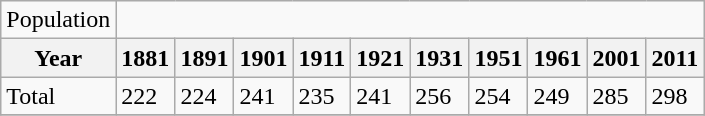<table class="wikitable">
<tr>
<td>Population</td>
</tr>
<tr>
<th>Year</th>
<th>1881</th>
<th>1891</th>
<th>1901</th>
<th>1911</th>
<th>1921</th>
<th>1931</th>
<th>1951</th>
<th>1961</th>
<th>2001</th>
<th>2011</th>
</tr>
<tr>
<td>Total</td>
<td>222</td>
<td>224</td>
<td>241</td>
<td>235</td>
<td>241</td>
<td>256</td>
<td>254</td>
<td>249</td>
<td>285</td>
<td>298</td>
</tr>
<tr>
</tr>
</table>
